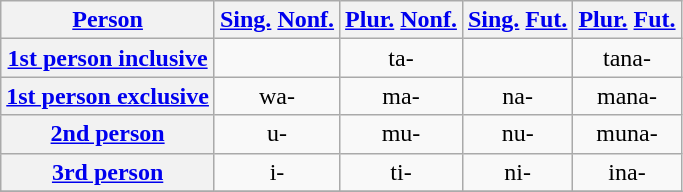<table class="wikitable" style="text-align: center;">
<tr>
<th><a href='#'>Person</a></th>
<th><a href='#'>Sing.</a> <a href='#'>Nonf.</a></th>
<th><a href='#'>Plur.</a> <a href='#'>Nonf.</a></th>
<th><a href='#'>Sing.</a> <a href='#'>Fut.</a></th>
<th><a href='#'>Plur.</a> <a href='#'>Fut.</a></th>
</tr>
<tr>
<th><a href='#'>1st person inclusive</a></th>
<td></td>
<td>ta-</td>
<td></td>
<td>tana-</td>
</tr>
<tr>
<th><a href='#'>1st person exclusive</a></th>
<td>wa-</td>
<td>ma-</td>
<td>na-</td>
<td>mana-</td>
</tr>
<tr>
<th><a href='#'>2nd person</a></th>
<td>u-</td>
<td>mu-</td>
<td>nu-</td>
<td>muna-</td>
</tr>
<tr>
<th><a href='#'>3rd person</a></th>
<td>i-</td>
<td>ti-</td>
<td>ni-</td>
<td>ina-</td>
</tr>
<tr>
</tr>
</table>
